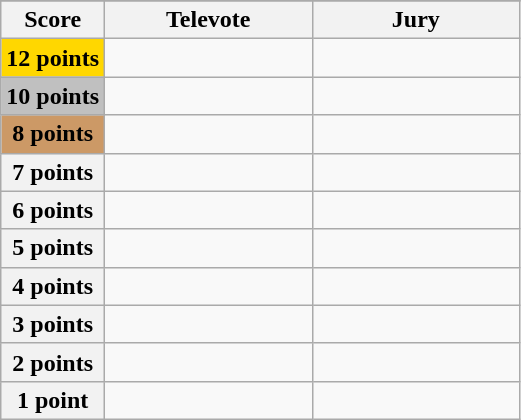<table class="wikitable">
<tr>
</tr>
<tr>
<th scope="col" width="20%">Score</th>
<th scope="col" width="40%">Televote</th>
<th scope="col" width="40%">Jury</th>
</tr>
<tr>
<th scope="row" style="background:gold">12 points</th>
<td></td>
<td></td>
</tr>
<tr>
<th scope="row" style="background:silver">10 points</th>
<td></td>
<td></td>
</tr>
<tr>
<th scope="row" style="background:#CC9966">8 points</th>
<td></td>
<td></td>
</tr>
<tr>
<th scope="row">7 points</th>
<td></td>
<td></td>
</tr>
<tr>
<th scope="row">6 points</th>
<td></td>
<td></td>
</tr>
<tr>
<th scope="row">5 points</th>
<td></td>
<td></td>
</tr>
<tr>
<th scope="row">4 points</th>
<td></td>
<td></td>
</tr>
<tr>
<th scope="row">3 points</th>
<td></td>
<td></td>
</tr>
<tr>
<th scope="row">2 points</th>
<td></td>
<td></td>
</tr>
<tr>
<th scope="row">1 point</th>
<td></td>
<td></td>
</tr>
</table>
